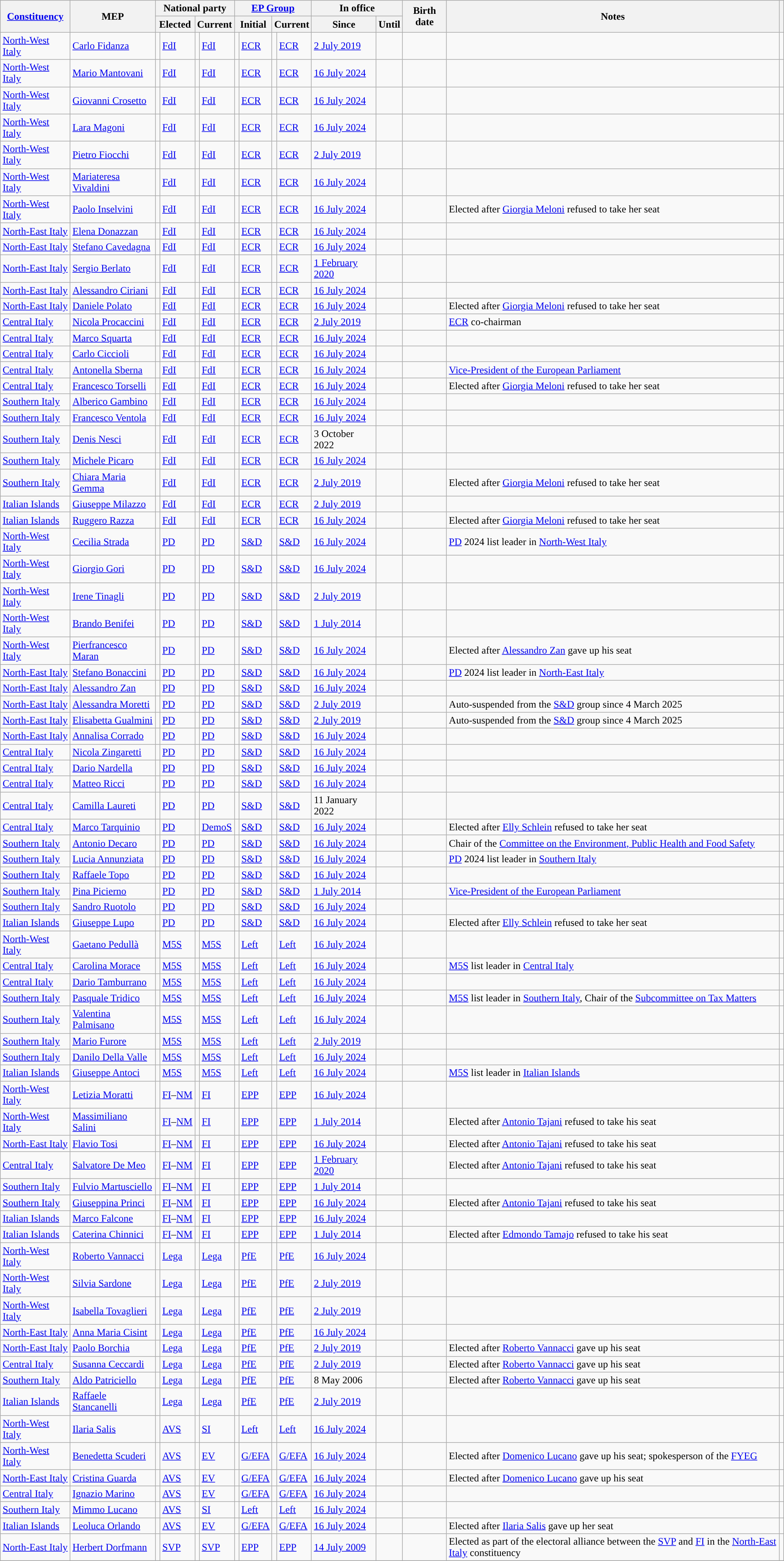<table class="wikitable sortable" style="text-align:left">
<tr>
<th rowspan="2"><a href='#'>Constituency</a></th>
<th rowspan="2">MEP</th>
<th colspan="4">National party</th>
<th colspan="4"><a href='#'>EP Group</a></th>
<th colspan="2">In office</th>
<th rowspan="2">Birth date</th>
<th rowspan="2">Notes</th>
<th rowspan="2" class="unsortable"></th>
</tr>
<tr>
<th colspan="2">Elected</th>
<th colspan="2">Current</th>
<th colspan="2">Initial</th>
<th colspan="2">Current</th>
<th>Since</th>
<th>Until</th>
</tr>
<tr>
<td><a href='#'>North-West Italy</a></td>
<td><a href='#'>Carlo Fidanza</a></td>
<td style="background: "></td>
<td><a href='#'>FdI</a></td>
<td style="background: "></td>
<td><a href='#'>FdI</a></td>
<td style="background: "></td>
<td><a href='#'>ECR</a></td>
<td style="background: "></td>
<td><a href='#'>ECR</a></td>
<td><a href='#'>2 July 2019</a></td>
<td></td>
<td></td>
<td></td>
<td></td>
</tr>
<tr>
<td><a href='#'>North-West Italy</a></td>
<td><a href='#'>Mario Mantovani</a></td>
<td style="background: "></td>
<td><a href='#'>FdI</a></td>
<td style="background: "></td>
<td><a href='#'>FdI</a></td>
<td style="background: "></td>
<td><a href='#'>ECR</a></td>
<td style="background: "></td>
<td><a href='#'>ECR</a></td>
<td><a href='#'>16 July 2024</a></td>
<td></td>
<td></td>
<td></td>
<td></td>
</tr>
<tr>
<td><a href='#'>North-West Italy</a></td>
<td><a href='#'>Giovanni Crosetto</a></td>
<td style="background: "></td>
<td><a href='#'>FdI</a></td>
<td style="background: "></td>
<td><a href='#'>FdI</a></td>
<td style="background: "></td>
<td><a href='#'>ECR</a></td>
<td style="background: "></td>
<td><a href='#'>ECR</a></td>
<td><a href='#'>16 July 2024</a></td>
<td></td>
<td></td>
<td></td>
<td></td>
</tr>
<tr>
<td><a href='#'>North-West Italy</a></td>
<td><a href='#'>Lara Magoni</a></td>
<td style="background: "></td>
<td><a href='#'>FdI</a></td>
<td style="background: "></td>
<td><a href='#'>FdI</a></td>
<td style="background: "></td>
<td><a href='#'>ECR</a></td>
<td style="background: "></td>
<td><a href='#'>ECR</a></td>
<td><a href='#'>16 July 2024</a></td>
<td></td>
<td></td>
<td></td>
<td></td>
</tr>
<tr>
<td><a href='#'>North-West Italy</a></td>
<td><a href='#'>Pietro Fiocchi</a></td>
<td style="background: "></td>
<td><a href='#'>FdI</a></td>
<td style="background: "></td>
<td><a href='#'>FdI</a></td>
<td style="background: "></td>
<td><a href='#'>ECR</a></td>
<td style="background: "></td>
<td><a href='#'>ECR</a></td>
<td><a href='#'>2 July 2019</a></td>
<td></td>
<td></td>
<td></td>
<td></td>
</tr>
<tr>
<td><a href='#'>North-West Italy</a></td>
<td><a href='#'>Mariateresa Vivaldini</a></td>
<td style="background: "></td>
<td><a href='#'>FdI</a></td>
<td style="background: "></td>
<td><a href='#'>FdI</a></td>
<td style="background: "></td>
<td><a href='#'>ECR</a></td>
<td style="background: "></td>
<td><a href='#'>ECR</a></td>
<td><a href='#'>16 July 2024</a></td>
<td></td>
<td></td>
<td></td>
<td></td>
</tr>
<tr>
<td><a href='#'>North-West Italy</a></td>
<td><a href='#'>Paolo Inselvini</a></td>
<td style="background: "></td>
<td><a href='#'>FdI</a></td>
<td style="background: "></td>
<td><a href='#'>FdI</a></td>
<td style="background: "></td>
<td><a href='#'>ECR</a></td>
<td style="background: "></td>
<td><a href='#'>ECR</a></td>
<td><a href='#'>16 July 2024</a></td>
<td></td>
<td></td>
<td>Elected after <a href='#'>Giorgia Meloni</a> refused to take her seat</td>
<td></td>
</tr>
<tr>
<td><a href='#'>North-East Italy</a></td>
<td><a href='#'>Elena Donazzan</a></td>
<td style="background: "></td>
<td><a href='#'>FdI</a></td>
<td style="background: "></td>
<td><a href='#'>FdI</a></td>
<td style="background: "></td>
<td><a href='#'>ECR</a></td>
<td style="background: "></td>
<td><a href='#'>ECR</a></td>
<td><a href='#'>16 July 2024</a></td>
<td></td>
<td></td>
<td></td>
<td></td>
</tr>
<tr>
<td><a href='#'>North-East Italy</a></td>
<td><a href='#'>Stefano Cavedagna</a></td>
<td style="background: "></td>
<td><a href='#'>FdI</a></td>
<td style="background: "></td>
<td><a href='#'>FdI</a></td>
<td style="background: "></td>
<td><a href='#'>ECR</a></td>
<td style="background: "></td>
<td><a href='#'>ECR</a></td>
<td><a href='#'>16 July 2024</a></td>
<td></td>
<td></td>
<td></td>
<td></td>
</tr>
<tr>
<td><a href='#'>North-East Italy</a></td>
<td><a href='#'>Sergio Berlato</a></td>
<td style="background: "></td>
<td><a href='#'>FdI</a></td>
<td style="background: "></td>
<td><a href='#'>FdI</a></td>
<td style="background: "></td>
<td><a href='#'>ECR</a></td>
<td style="background: "></td>
<td><a href='#'>ECR</a></td>
<td><a href='#'>1 February 2020</a></td>
<td></td>
<td></td>
<td></td>
<td></td>
</tr>
<tr>
<td><a href='#'>North-East Italy</a></td>
<td><a href='#'>Alessandro Ciriani</a></td>
<td style="background: "></td>
<td><a href='#'>FdI</a></td>
<td style="background: "></td>
<td><a href='#'>FdI</a></td>
<td style="background: "></td>
<td><a href='#'>ECR</a></td>
<td style="background: "></td>
<td><a href='#'>ECR</a></td>
<td><a href='#'>16 July 2024</a></td>
<td></td>
<td></td>
<td></td>
<td></td>
</tr>
<tr>
<td><a href='#'>North-East Italy</a></td>
<td><a href='#'>Daniele Polato</a></td>
<td style="background: "></td>
<td><a href='#'>FdI</a></td>
<td style="background: "></td>
<td><a href='#'>FdI</a></td>
<td style="background: "></td>
<td><a href='#'>ECR</a></td>
<td style="background: "></td>
<td><a href='#'>ECR</a></td>
<td><a href='#'>16 July 2024</a></td>
<td></td>
<td></td>
<td>Elected after <a href='#'>Giorgia Meloni</a> refused to take her seat</td>
<td></td>
</tr>
<tr>
<td><a href='#'>Central Italy</a></td>
<td><a href='#'>Nicola Procaccini</a></td>
<td style="background: "></td>
<td><a href='#'>FdI</a></td>
<td style="background: "></td>
<td><a href='#'>FdI</a></td>
<td style="background: "></td>
<td><a href='#'>ECR</a></td>
<td style="background: "></td>
<td><a href='#'>ECR</a></td>
<td><a href='#'>2 July 2019</a></td>
<td></td>
<td></td>
<td><a href='#'>ECR</a> co-chairman</td>
<td></td>
</tr>
<tr>
<td><a href='#'>Central Italy</a></td>
<td><a href='#'>Marco Squarta</a></td>
<td style="background: "></td>
<td><a href='#'>FdI</a></td>
<td style="background: "></td>
<td><a href='#'>FdI</a></td>
<td style="background: "></td>
<td><a href='#'>ECR</a></td>
<td style="background: "></td>
<td><a href='#'>ECR</a></td>
<td><a href='#'>16 July 2024</a></td>
<td></td>
<td></td>
<td></td>
<td></td>
</tr>
<tr>
<td><a href='#'>Central Italy</a></td>
<td><a href='#'>Carlo Ciccioli</a></td>
<td style="background: "></td>
<td><a href='#'>FdI</a></td>
<td style="background: "></td>
<td><a href='#'>FdI</a></td>
<td style="background: "></td>
<td><a href='#'>ECR</a></td>
<td style="background: "></td>
<td><a href='#'>ECR</a></td>
<td><a href='#'>16 July 2024</a></td>
<td></td>
<td></td>
<td></td>
<td></td>
</tr>
<tr>
<td><a href='#'>Central Italy</a></td>
<td><a href='#'>Antonella Sberna</a></td>
<td style="background: "></td>
<td><a href='#'>FdI</a></td>
<td style="background: "></td>
<td><a href='#'>FdI</a></td>
<td style="background: "></td>
<td><a href='#'>ECR</a></td>
<td style="background: "></td>
<td><a href='#'>ECR</a></td>
<td><a href='#'>16 July 2024</a></td>
<td></td>
<td></td>
<td><a href='#'>Vice-President of the European Parliament</a></td>
<td></td>
</tr>
<tr>
<td><a href='#'>Central Italy</a></td>
<td><a href='#'>Francesco Torselli</a></td>
<td style="background: "></td>
<td><a href='#'>FdI</a></td>
<td style="background: "></td>
<td><a href='#'>FdI</a></td>
<td style="background: "></td>
<td><a href='#'>ECR</a></td>
<td style="background: "></td>
<td><a href='#'>ECR</a></td>
<td><a href='#'>16 July 2024</a></td>
<td></td>
<td></td>
<td>Elected after <a href='#'>Giorgia Meloni</a> refused to take her seat</td>
<td></td>
</tr>
<tr>
<td><a href='#'>Southern Italy</a></td>
<td><a href='#'>Alberico Gambino</a></td>
<td style="background: "></td>
<td><a href='#'>FdI</a></td>
<td style="background: "></td>
<td><a href='#'>FdI</a></td>
<td style="background: "></td>
<td><a href='#'>ECR</a></td>
<td style="background: "></td>
<td><a href='#'>ECR</a></td>
<td><a href='#'>16 July 2024</a></td>
<td></td>
<td></td>
<td></td>
<td></td>
</tr>
<tr>
<td><a href='#'>Southern Italy</a></td>
<td><a href='#'>Francesco Ventola</a></td>
<td style="background: "></td>
<td><a href='#'>FdI</a></td>
<td style="background: "></td>
<td><a href='#'>FdI</a></td>
<td style="background: "></td>
<td><a href='#'>ECR</a></td>
<td style="background: "></td>
<td><a href='#'>ECR</a></td>
<td><a href='#'>16 July 2024</a></td>
<td></td>
<td></td>
<td></td>
<td></td>
</tr>
<tr>
<td><a href='#'>Southern Italy</a></td>
<td><a href='#'>Denis Nesci</a></td>
<td style="background: "></td>
<td><a href='#'>FdI</a></td>
<td style="background: "></td>
<td><a href='#'>FdI</a></td>
<td style="background: "></td>
<td><a href='#'>ECR</a></td>
<td style="background: "></td>
<td><a href='#'>ECR</a></td>
<td>3 October 2022</td>
<td></td>
<td></td>
<td></td>
<td></td>
</tr>
<tr>
<td><a href='#'>Southern Italy</a></td>
<td><a href='#'>Michele Picaro</a></td>
<td style="background: "></td>
<td><a href='#'>FdI</a></td>
<td style="background: "></td>
<td><a href='#'>FdI</a></td>
<td style="background: "></td>
<td><a href='#'>ECR</a></td>
<td style="background: "></td>
<td><a href='#'>ECR</a></td>
<td><a href='#'>16 July 2024</a></td>
<td></td>
<td></td>
<td></td>
<td></td>
</tr>
<tr>
<td><a href='#'>Southern Italy</a></td>
<td><a href='#'>Chiara Maria Gemma</a></td>
<td style="background: "></td>
<td><a href='#'>FdI</a></td>
<td style="background: "></td>
<td><a href='#'>FdI</a></td>
<td style="background: "></td>
<td><a href='#'>ECR</a></td>
<td style="background: "></td>
<td><a href='#'>ECR</a></td>
<td><a href='#'>2 July 2019</a></td>
<td></td>
<td></td>
<td>Elected after <a href='#'>Giorgia Meloni</a> refused to take her seat</td>
<td></td>
</tr>
<tr>
<td><a href='#'>Italian Islands</a></td>
<td><a href='#'>Giuseppe Milazzo</a></td>
<td style="background: "></td>
<td><a href='#'>FdI</a></td>
<td style="background: "></td>
<td><a href='#'>FdI</a></td>
<td style="background: "></td>
<td><a href='#'>ECR</a></td>
<td style="background: "></td>
<td><a href='#'>ECR</a></td>
<td><a href='#'>2 July 2019</a></td>
<td></td>
<td></td>
<td></td>
<td></td>
</tr>
<tr>
<td><a href='#'>Italian Islands</a></td>
<td><a href='#'>Ruggero Razza</a></td>
<td style="background: "></td>
<td><a href='#'>FdI</a></td>
<td style="background: "></td>
<td><a href='#'>FdI</a></td>
<td style="background: "></td>
<td><a href='#'>ECR</a></td>
<td style="background: "></td>
<td><a href='#'>ECR</a></td>
<td><a href='#'>16 July 2024</a></td>
<td></td>
<td></td>
<td>Elected after <a href='#'>Giorgia Meloni</a> refused to take her seat</td>
<td></td>
</tr>
<tr>
<td><a href='#'>North-West Italy</a></td>
<td><a href='#'>Cecilia Strada</a></td>
<td style="background: "></td>
<td><a href='#'>PD</a></td>
<td style="background: "></td>
<td><a href='#'>PD</a></td>
<td style="background: "></td>
<td><a href='#'>S&D</a></td>
<td style="background: "></td>
<td><a href='#'>S&D</a></td>
<td><a href='#'>16 July 2024</a></td>
<td></td>
<td></td>
<td><a href='#'>PD</a> 2024 list leader in <a href='#'>North-West Italy</a></td>
<td></td>
</tr>
<tr>
<td><a href='#'>North-West Italy</a></td>
<td><a href='#'>Giorgio Gori</a></td>
<td style="background: "></td>
<td><a href='#'>PD</a></td>
<td style="background: "></td>
<td><a href='#'>PD</a></td>
<td style="background: "></td>
<td><a href='#'>S&D</a></td>
<td style="background: "></td>
<td><a href='#'>S&D</a></td>
<td><a href='#'>16 July 2024</a></td>
<td></td>
<td></td>
<td></td>
<td></td>
</tr>
<tr>
<td><a href='#'>North-West Italy</a></td>
<td><a href='#'>Irene Tinagli</a></td>
<td style="background: "></td>
<td><a href='#'>PD</a></td>
<td style="background: "></td>
<td><a href='#'>PD</a></td>
<td style="background: "></td>
<td><a href='#'>S&D</a></td>
<td style="background: "></td>
<td><a href='#'>S&D</a></td>
<td><a href='#'>2 July 2019</a></td>
<td></td>
<td></td>
<td></td>
<td></td>
</tr>
<tr>
<td><a href='#'>North-West Italy</a></td>
<td><a href='#'>Brando Benifei</a></td>
<td style="background: "></td>
<td><a href='#'>PD</a></td>
<td style="background: "></td>
<td><a href='#'>PD</a></td>
<td style="background: "></td>
<td><a href='#'>S&D</a></td>
<td style="background: "></td>
<td><a href='#'>S&D</a></td>
<td><a href='#'>1 July 2014</a></td>
<td></td>
<td></td>
<td></td>
<td></td>
</tr>
<tr>
<td><a href='#'>North-West Italy</a></td>
<td><a href='#'>Pierfrancesco Maran</a></td>
<td style="background: "></td>
<td><a href='#'>PD</a></td>
<td style="background: "></td>
<td><a href='#'>PD</a></td>
<td style="background: "></td>
<td><a href='#'>S&D</a></td>
<td style="background: "></td>
<td><a href='#'>S&D</a></td>
<td><a href='#'>16 July 2024</a></td>
<td></td>
<td></td>
<td>Elected after <a href='#'>Alessandro Zan</a> gave up his seat</td>
<td></td>
</tr>
<tr>
<td><a href='#'>North-East Italy</a></td>
<td><a href='#'>Stefano Bonaccini</a></td>
<td style="background: "></td>
<td><a href='#'>PD</a></td>
<td style="background: "></td>
<td><a href='#'>PD</a></td>
<td style="background: "></td>
<td><a href='#'>S&D</a></td>
<td style="background: "></td>
<td><a href='#'>S&D</a></td>
<td><a href='#'>16 July 2024</a></td>
<td></td>
<td></td>
<td><a href='#'>PD</a> 2024 list leader in <a href='#'>North-East Italy</a></td>
<td></td>
</tr>
<tr>
<td><a href='#'>North-East Italy</a></td>
<td><a href='#'>Alessandro Zan</a></td>
<td style="background: "></td>
<td><a href='#'>PD</a></td>
<td style="background: "></td>
<td><a href='#'>PD</a></td>
<td style="background: "></td>
<td><a href='#'>S&D</a></td>
<td style="background: "></td>
<td><a href='#'>S&D</a></td>
<td><a href='#'>16 July 2024</a></td>
<td></td>
<td></td>
<td></td>
<td></td>
</tr>
<tr>
<td><a href='#'>North-East Italy</a></td>
<td><a href='#'>Alessandra Moretti</a></td>
<td style="background: "></td>
<td><a href='#'>PD</a></td>
<td style="background: "></td>
<td><a href='#'>PD</a></td>
<td style="background: "></td>
<td><a href='#'>S&D</a></td>
<td style="background: "></td>
<td><a href='#'>S&D</a></td>
<td><a href='#'>2 July 2019</a></td>
<td></td>
<td></td>
<td>Auto-suspended from the <a href='#'>S&D</a> group since 4 March 2025</td>
<td></td>
</tr>
<tr>
<td><a href='#'>North-East Italy</a></td>
<td><a href='#'>Elisabetta Gualmini</a></td>
<td style="background: "></td>
<td><a href='#'>PD</a></td>
<td style="background: "></td>
<td><a href='#'>PD</a></td>
<td style="background: "></td>
<td><a href='#'>S&D</a></td>
<td style="background: "></td>
<td><a href='#'>S&D</a></td>
<td><a href='#'>2 July 2019</a></td>
<td></td>
<td></td>
<td>Auto-suspended from the <a href='#'>S&D</a> group since 4 March 2025</td>
<td></td>
</tr>
<tr>
<td><a href='#'>North-East Italy</a></td>
<td><a href='#'>Annalisa Corrado</a></td>
<td style="background: "></td>
<td><a href='#'>PD</a></td>
<td style="background: "></td>
<td><a href='#'>PD</a></td>
<td style="background: "></td>
<td><a href='#'>S&D</a></td>
<td style="background: "></td>
<td><a href='#'>S&D</a></td>
<td><a href='#'>16 July 2024</a></td>
<td></td>
<td></td>
<td></td>
<td></td>
</tr>
<tr>
<td><a href='#'>Central Italy</a></td>
<td><a href='#'>Nicola Zingaretti</a></td>
<td style="background: "></td>
<td><a href='#'>PD</a></td>
<td style="background: "></td>
<td><a href='#'>PD</a></td>
<td style="background: "></td>
<td><a href='#'>S&D</a></td>
<td style="background: "></td>
<td><a href='#'>S&D</a></td>
<td><a href='#'>16 July 2024</a></td>
<td></td>
<td></td>
<td></td>
<td></td>
</tr>
<tr>
<td><a href='#'>Central Italy</a></td>
<td><a href='#'>Dario Nardella</a></td>
<td style="background: "></td>
<td><a href='#'>PD</a></td>
<td style="background: "></td>
<td><a href='#'>PD</a></td>
<td style="background: "></td>
<td><a href='#'>S&D</a></td>
<td style="background: "></td>
<td><a href='#'>S&D</a></td>
<td><a href='#'>16 July 2024</a></td>
<td></td>
<td></td>
<td></td>
<td></td>
</tr>
<tr>
<td><a href='#'>Central Italy</a></td>
<td><a href='#'>Matteo Ricci</a></td>
<td style="background: "></td>
<td><a href='#'>PD</a></td>
<td style="background: "></td>
<td><a href='#'>PD</a></td>
<td style="background: "></td>
<td><a href='#'>S&D</a></td>
<td style="background: "></td>
<td><a href='#'>S&D</a></td>
<td><a href='#'>16 July 2024</a></td>
<td></td>
<td></td>
<td></td>
<td></td>
</tr>
<tr>
<td><a href='#'>Central Italy</a></td>
<td><a href='#'>Camilla Laureti</a></td>
<td style="background: "></td>
<td><a href='#'>PD</a></td>
<td style="background: "></td>
<td><a href='#'>PD</a></td>
<td style="background: "></td>
<td><a href='#'>S&D</a></td>
<td style="background: "></td>
<td><a href='#'>S&D</a></td>
<td>11 January 2022</td>
<td></td>
<td></td>
<td></td>
<td></td>
</tr>
<tr>
<td><a href='#'>Central Italy</a></td>
<td><a href='#'>Marco Tarquinio</a></td>
<td style="background: "></td>
<td><a href='#'>PD</a></td>
<td style="background: "></td>
<td><a href='#'>DemoS</a></td>
<td style="background: "></td>
<td><a href='#'>S&D</a></td>
<td style="background: "></td>
<td><a href='#'>S&D</a></td>
<td><a href='#'>16 July 2024</a></td>
<td></td>
<td></td>
<td>Elected after <a href='#'>Elly Schlein</a> refused to take her seat</td>
<td></td>
</tr>
<tr>
<td><a href='#'>Southern Italy</a></td>
<td><a href='#'>Antonio Decaro</a></td>
<td style="background: "></td>
<td><a href='#'>PD</a></td>
<td style="background: "></td>
<td><a href='#'>PD</a></td>
<td style="background: "></td>
<td><a href='#'>S&D</a></td>
<td style="background: "></td>
<td><a href='#'>S&D</a></td>
<td><a href='#'>16 July 2024</a></td>
<td></td>
<td></td>
<td>Chair of the <a href='#'>Committee on the Environment, Public Health and Food Safety</a></td>
<td></td>
</tr>
<tr>
<td><a href='#'>Southern Italy</a></td>
<td><a href='#'>Lucia Annunziata</a></td>
<td style="background: "></td>
<td><a href='#'>PD</a></td>
<td style="background: "></td>
<td><a href='#'>PD</a></td>
<td style="background: "></td>
<td><a href='#'>S&D</a></td>
<td style="background: "></td>
<td><a href='#'>S&D</a></td>
<td><a href='#'>16 July 2024</a></td>
<td></td>
<td></td>
<td><a href='#'>PD</a> 2024 list leader in <a href='#'>Southern Italy</a></td>
<td></td>
</tr>
<tr>
<td><a href='#'>Southern Italy</a></td>
<td><a href='#'>Raffaele Topo</a></td>
<td style="background: "></td>
<td><a href='#'>PD</a></td>
<td style="background: "></td>
<td><a href='#'>PD</a></td>
<td style="background: "></td>
<td><a href='#'>S&D</a></td>
<td style="background: "></td>
<td><a href='#'>S&D</a></td>
<td><a href='#'>16 July 2024</a></td>
<td></td>
<td></td>
<td></td>
<td></td>
</tr>
<tr>
<td><a href='#'>Southern Italy</a></td>
<td><a href='#'>Pina Picierno</a></td>
<td style="background: "></td>
<td><a href='#'>PD</a></td>
<td style="background: "></td>
<td><a href='#'>PD</a></td>
<td style="background: "></td>
<td><a href='#'>S&D</a></td>
<td style="background: "></td>
<td><a href='#'>S&D</a></td>
<td><a href='#'>1 July 2014</a></td>
<td></td>
<td></td>
<td><a href='#'>Vice-President of the European Parliament</a></td>
<td></td>
</tr>
<tr>
<td><a href='#'>Southern Italy</a></td>
<td><a href='#'>Sandro Ruotolo</a></td>
<td style="background: "></td>
<td><a href='#'>PD</a></td>
<td style="background: "></td>
<td><a href='#'>PD</a></td>
<td style="background: "></td>
<td><a href='#'>S&D</a></td>
<td style="background: "></td>
<td><a href='#'>S&D</a></td>
<td><a href='#'>16 July 2024</a></td>
<td></td>
<td></td>
<td></td>
<td></td>
</tr>
<tr>
<td><a href='#'>Italian Islands</a></td>
<td><a href='#'>Giuseppe Lupo</a></td>
<td style="background: "></td>
<td><a href='#'>PD</a></td>
<td style="background: "></td>
<td><a href='#'>PD</a></td>
<td style="background: "></td>
<td><a href='#'>S&D</a></td>
<td style="background: "></td>
<td><a href='#'>S&D</a></td>
<td><a href='#'>16 July 2024</a></td>
<td></td>
<td></td>
<td>Elected after <a href='#'>Elly Schlein</a> refused to take her seat</td>
<td></td>
</tr>
<tr>
<td><a href='#'>North-West Italy</a></td>
<td><a href='#'>Gaetano Pedullà</a></td>
<td style="background: "></td>
<td><a href='#'>M5S</a></td>
<td style="background: "></td>
<td><a href='#'>M5S</a></td>
<td style="background: "></td>
<td><a href='#'>Left</a></td>
<td style="background: "></td>
<td><a href='#'>Left</a></td>
<td><a href='#'>16 July 2024</a></td>
<td></td>
<td></td>
<td></td>
<td></td>
</tr>
<tr>
<td><a href='#'>Central Italy</a></td>
<td><a href='#'>Carolina Morace</a></td>
<td style="background: "></td>
<td><a href='#'>M5S</a></td>
<td style="background: "></td>
<td><a href='#'>M5S</a></td>
<td style="background: "></td>
<td><a href='#'>Left</a></td>
<td style="background: "></td>
<td><a href='#'>Left</a></td>
<td><a href='#'>16 July 2024</a></td>
<td></td>
<td></td>
<td><a href='#'>M5S</a> list leader in <a href='#'>Central Italy</a></td>
<td></td>
</tr>
<tr>
<td><a href='#'>Central Italy</a></td>
<td><a href='#'>Dario Tamburrano</a></td>
<td style="background: "></td>
<td><a href='#'>M5S</a></td>
<td style="background: "></td>
<td><a href='#'>M5S</a></td>
<td style="background: "></td>
<td><a href='#'>Left</a></td>
<td style="background: "></td>
<td><a href='#'>Left</a></td>
<td><a href='#'>16 July 2024</a></td>
<td></td>
<td></td>
<td></td>
<td></td>
</tr>
<tr>
<td><a href='#'>Southern Italy</a></td>
<td><a href='#'>Pasquale Tridico</a></td>
<td style="background: "></td>
<td><a href='#'>M5S</a></td>
<td style="background: "></td>
<td><a href='#'>M5S</a></td>
<td style="background: "></td>
<td><a href='#'>Left</a></td>
<td style="background: "></td>
<td><a href='#'>Left</a></td>
<td><a href='#'>16 July 2024</a></td>
<td></td>
<td></td>
<td><a href='#'>M5S</a> list leader in <a href='#'>Southern Italy</a>, Chair of the <a href='#'>Subcommittee on Tax Matters</a></td>
<td></td>
</tr>
<tr>
<td><a href='#'>Southern Italy</a></td>
<td><a href='#'>Valentina Palmisano</a></td>
<td style="background: "></td>
<td><a href='#'>M5S</a></td>
<td style="background: "></td>
<td><a href='#'>M5S</a></td>
<td style="background: "></td>
<td><a href='#'>Left</a></td>
<td style="background: "></td>
<td><a href='#'>Left</a></td>
<td><a href='#'>16 July 2024</a></td>
<td></td>
<td></td>
<td></td>
<td></td>
</tr>
<tr>
<td><a href='#'>Southern Italy</a></td>
<td><a href='#'>Mario Furore</a></td>
<td style="background: "></td>
<td><a href='#'>M5S</a></td>
<td style="background: "></td>
<td><a href='#'>M5S</a></td>
<td style="background: "></td>
<td><a href='#'>Left</a></td>
<td style="background: "></td>
<td><a href='#'>Left</a></td>
<td><a href='#'>2 July 2019</a></td>
<td></td>
<td></td>
<td></td>
<td></td>
</tr>
<tr>
<td><a href='#'>Southern Italy</a></td>
<td><a href='#'>Danilo Della Valle</a></td>
<td style="background: "></td>
<td><a href='#'>M5S</a></td>
<td style="background: "></td>
<td><a href='#'>M5S</a></td>
<td style="background: "></td>
<td><a href='#'>Left</a></td>
<td style="background: "></td>
<td><a href='#'>Left</a></td>
<td><a href='#'>16 July 2024</a></td>
<td></td>
<td></td>
<td></td>
<td></td>
</tr>
<tr>
<td><a href='#'>Italian Islands</a></td>
<td><a href='#'>Giuseppe Antoci</a></td>
<td style="background: "></td>
<td><a href='#'>M5S</a></td>
<td style="background: "></td>
<td><a href='#'>M5S</a></td>
<td style="background: "></td>
<td><a href='#'>Left</a></td>
<td style="background: "></td>
<td><a href='#'>Left</a></td>
<td><a href='#'>16 July 2024</a></td>
<td></td>
<td></td>
<td><a href='#'>M5S</a> list leader in <a href='#'>Italian Islands</a></td>
<td></td>
</tr>
<tr>
<td><a href='#'>North-West Italy</a></td>
<td><a href='#'>Letizia Moratti</a></td>
<td style="background: "></td>
<td><a href='#'>FI</a>–<a href='#'>NM</a></td>
<td style="background: "></td>
<td><a href='#'>FI</a></td>
<td style="background: "></td>
<td><a href='#'>EPP</a></td>
<td style="background: "></td>
<td><a href='#'>EPP</a></td>
<td><a href='#'>16 July 2024</a></td>
<td></td>
<td></td>
<td></td>
<td></td>
</tr>
<tr>
<td><a href='#'>North-West Italy</a></td>
<td><a href='#'>Massimiliano Salini</a></td>
<td style="background: "></td>
<td><a href='#'>FI</a>–<a href='#'>NM</a></td>
<td style="background: "></td>
<td><a href='#'>FI</a></td>
<td style="background: "></td>
<td><a href='#'>EPP</a></td>
<td style="background: "></td>
<td><a href='#'>EPP</a></td>
<td><a href='#'>1 July 2014</a></td>
<td></td>
<td></td>
<td>Elected after <a href='#'>Antonio Tajani</a> refused to take his seat</td>
<td></td>
</tr>
<tr>
<td><a href='#'>North-East Italy</a></td>
<td><a href='#'>Flavio Tosi</a></td>
<td style="background: "></td>
<td><a href='#'>FI</a>–<a href='#'>NM</a></td>
<td style="background: "></td>
<td><a href='#'>FI</a></td>
<td style="background: "></td>
<td><a href='#'>EPP</a></td>
<td style="background: "></td>
<td><a href='#'>EPP</a></td>
<td><a href='#'>16 July 2024</a></td>
<td></td>
<td></td>
<td>Elected after <a href='#'>Antonio Tajani</a> refused to take his seat</td>
<td></td>
</tr>
<tr>
<td><a href='#'>Central Italy</a></td>
<td><a href='#'>Salvatore De Meo</a></td>
<td style="background: "></td>
<td><a href='#'>FI</a>–<a href='#'>NM</a></td>
<td style="background: "></td>
<td><a href='#'>FI</a></td>
<td style="background: "></td>
<td><a href='#'>EPP</a></td>
<td style="background: "></td>
<td><a href='#'>EPP</a></td>
<td><a href='#'>1 February 2020</a></td>
<td></td>
<td></td>
<td>Elected after <a href='#'>Antonio Tajani</a> refused to take his seat</td>
<td></td>
</tr>
<tr>
<td><a href='#'>Southern Italy</a></td>
<td><a href='#'>Fulvio Martusciello</a></td>
<td style="background: "></td>
<td><a href='#'>FI</a>–<a href='#'>NM</a></td>
<td style="background: "></td>
<td><a href='#'>FI</a></td>
<td style="background: "></td>
<td><a href='#'>EPP</a></td>
<td style="background: "></td>
<td><a href='#'>EPP</a></td>
<td><a href='#'>1 July 2014</a></td>
<td></td>
<td></td>
<td></td>
<td></td>
</tr>
<tr>
<td><a href='#'>Southern Italy</a></td>
<td><a href='#'>Giuseppina Princi</a></td>
<td style="background: "></td>
<td><a href='#'>FI</a>–<a href='#'>NM</a></td>
<td style="background: "></td>
<td><a href='#'>FI</a></td>
<td style="background: "></td>
<td><a href='#'>EPP</a></td>
<td style="background: "></td>
<td><a href='#'>EPP</a></td>
<td><a href='#'>16 July 2024</a></td>
<td></td>
<td></td>
<td>Elected after <a href='#'>Antonio Tajani</a> refused to take his seat</td>
<td></td>
</tr>
<tr>
<td><a href='#'>Italian Islands</a></td>
<td><a href='#'>Marco Falcone</a></td>
<td style="background: "></td>
<td><a href='#'>FI</a>–<a href='#'>NM</a></td>
<td style="background: "></td>
<td><a href='#'>FI</a></td>
<td style="background: "></td>
<td><a href='#'>EPP</a></td>
<td style="background: "></td>
<td><a href='#'>EPP</a></td>
<td><a href='#'>16 July 2024</a></td>
<td></td>
<td></td>
<td></td>
<td></td>
</tr>
<tr>
<td><a href='#'>Italian Islands</a></td>
<td><a href='#'>Caterina Chinnici</a></td>
<td style="background: "></td>
<td><a href='#'>FI</a>–<a href='#'>NM</a></td>
<td style="background: "></td>
<td><a href='#'>FI</a></td>
<td style="background: "></td>
<td><a href='#'>EPP</a></td>
<td style="background: "></td>
<td><a href='#'>EPP</a></td>
<td><a href='#'>1 July 2014</a></td>
<td></td>
<td></td>
<td>Elected after <a href='#'>Edmondo Tamajo</a> refused to take his seat</td>
<td></td>
</tr>
<tr>
<td><a href='#'>North-West Italy</a></td>
<td><a href='#'>Roberto Vannacci</a></td>
<td style="background: "></td>
<td><a href='#'>Lega</a></td>
<td style="background: "></td>
<td><a href='#'>Lega</a></td>
<td style="background: "></td>
<td><a href='#'>PfE</a></td>
<td style="background: "></td>
<td><a href='#'>PfE</a></td>
<td><a href='#'>16 July 2024</a></td>
<td></td>
<td></td>
<td></td>
<td></td>
</tr>
<tr>
<td><a href='#'>North-West Italy</a></td>
<td><a href='#'>Silvia Sardone</a></td>
<td style="background: "></td>
<td><a href='#'>Lega</a></td>
<td style="background: "></td>
<td><a href='#'>Lega</a></td>
<td style="background: "></td>
<td><a href='#'>PfE</a></td>
<td style="background: "></td>
<td><a href='#'>PfE</a></td>
<td><a href='#'>2 July 2019</a></td>
<td></td>
<td></td>
<td></td>
<td></td>
</tr>
<tr>
<td><a href='#'>North-West Italy</a></td>
<td><a href='#'>Isabella Tovaglieri</a></td>
<td style="background: "></td>
<td><a href='#'>Lega</a></td>
<td style="background: "></td>
<td><a href='#'>Lega</a></td>
<td style="background: "></td>
<td><a href='#'>PfE</a></td>
<td style="background: "></td>
<td><a href='#'>PfE</a></td>
<td><a href='#'>2 July 2019</a></td>
<td></td>
<td></td>
<td></td>
<td></td>
</tr>
<tr>
<td><a href='#'>North-East Italy</a></td>
<td><a href='#'>Anna Maria Cisint</a></td>
<td style="background: "></td>
<td><a href='#'>Lega</a></td>
<td style="background: "></td>
<td><a href='#'>Lega</a></td>
<td style="background: "></td>
<td><a href='#'>PfE</a></td>
<td style="background: "></td>
<td><a href='#'>PfE</a></td>
<td><a href='#'>16 July 2024</a></td>
<td></td>
<td></td>
<td></td>
<td></td>
</tr>
<tr>
<td><a href='#'>North-East Italy</a></td>
<td><a href='#'>Paolo Borchia</a></td>
<td style="background: "></td>
<td><a href='#'>Lega</a></td>
<td style="background: "></td>
<td><a href='#'>Lega</a></td>
<td style="background: "></td>
<td><a href='#'>PfE</a></td>
<td style="background: "></td>
<td><a href='#'>PfE</a></td>
<td><a href='#'>2 July 2019</a></td>
<td></td>
<td></td>
<td>Elected after <a href='#'>Roberto Vannacci</a> gave up his seat</td>
<td></td>
</tr>
<tr>
<td><a href='#'>Central Italy</a></td>
<td><a href='#'>Susanna Ceccardi</a></td>
<td style="background: "></td>
<td><a href='#'>Lega</a></td>
<td style="background: "></td>
<td><a href='#'>Lega</a></td>
<td style="background: "></td>
<td><a href='#'>PfE</a></td>
<td style="background: "></td>
<td><a href='#'>PfE</a></td>
<td><a href='#'>2 July 2019</a></td>
<td></td>
<td></td>
<td>Elected after <a href='#'>Roberto Vannacci</a> gave up his seat</td>
<td></td>
</tr>
<tr>
<td><a href='#'>Southern Italy</a></td>
<td><a href='#'>Aldo Patriciello</a></td>
<td style="background: "></td>
<td><a href='#'>Lega</a></td>
<td style="background: "></td>
<td><a href='#'>Lega</a></td>
<td style="background: "></td>
<td><a href='#'>PfE</a></td>
<td style="background: "></td>
<td><a href='#'>PfE</a></td>
<td>8 May 2006</td>
<td></td>
<td></td>
<td>Elected after <a href='#'>Roberto Vannacci</a> gave up his seat</td>
<td></td>
</tr>
<tr>
<td><a href='#'>Italian Islands</a></td>
<td><a href='#'>Raffaele Stancanelli</a></td>
<td style="background: "></td>
<td><a href='#'>Lega</a></td>
<td style="background: "></td>
<td><a href='#'>Lega</a></td>
<td style="background: "></td>
<td><a href='#'>PfE</a></td>
<td style="background: "></td>
<td><a href='#'>PfE</a></td>
<td><a href='#'>2 July 2019</a></td>
<td></td>
<td></td>
<td></td>
<td></td>
</tr>
<tr>
<td><a href='#'>North-West Italy</a></td>
<td><a href='#'>Ilaria Salis</a></td>
<td style="background: "></td>
<td><a href='#'>AVS</a></td>
<td style="background: "></td>
<td><a href='#'>SI</a></td>
<td style="background: "></td>
<td><a href='#'>Left</a></td>
<td style="background: "></td>
<td><a href='#'>Left</a></td>
<td><a href='#'>16 July 2024</a></td>
<td></td>
<td></td>
<td></td>
<td></td>
</tr>
<tr>
<td><a href='#'>North-West Italy</a></td>
<td><a href='#'>Benedetta Scuderi</a></td>
<td style="background: "></td>
<td><a href='#'>AVS</a></td>
<td style="background: "></td>
<td><a href='#'>EV</a></td>
<td style="background: "></td>
<td><a href='#'>G/EFA</a></td>
<td style="background: "></td>
<td><a href='#'>G/EFA</a></td>
<td><a href='#'>16 July 2024</a></td>
<td></td>
<td></td>
<td>Elected after <a href='#'>Domenico Lucano</a> gave up his seat; spokesperson of the <a href='#'>FYEG</a></td>
<td></td>
</tr>
<tr>
<td><a href='#'>North-East Italy</a></td>
<td><a href='#'>Cristina Guarda</a></td>
<td style="background: "></td>
<td><a href='#'>AVS</a></td>
<td style="background: "></td>
<td><a href='#'>EV</a></td>
<td style="background: "></td>
<td><a href='#'>G/EFA</a></td>
<td style="background: "></td>
<td><a href='#'>G/EFA</a></td>
<td><a href='#'>16 July 2024</a></td>
<td></td>
<td></td>
<td>Elected after <a href='#'>Domenico Lucano</a> gave up his seat</td>
<td></td>
</tr>
<tr>
<td><a href='#'>Central Italy</a></td>
<td><a href='#'>Ignazio Marino</a></td>
<td style="background: "></td>
<td><a href='#'>AVS</a></td>
<td style="background: "></td>
<td><a href='#'>EV</a></td>
<td style="background: "></td>
<td><a href='#'>G/EFA</a></td>
<td style="background: "></td>
<td><a href='#'>G/EFA</a></td>
<td><a href='#'>16 July 2024</a></td>
<td></td>
<td></td>
<td></td>
<td></td>
</tr>
<tr>
<td><a href='#'>Southern Italy</a></td>
<td><a href='#'>Mimmo Lucano</a></td>
<td style="background: "></td>
<td><a href='#'>AVS</a></td>
<td style="background: "></td>
<td><a href='#'>SI</a></td>
<td style="background: "></td>
<td><a href='#'>Left</a></td>
<td style="background: "></td>
<td><a href='#'>Left</a></td>
<td><a href='#'>16 July 2024</a></td>
<td></td>
<td></td>
<td></td>
<td></td>
</tr>
<tr>
<td><a href='#'>Italian Islands</a></td>
<td><a href='#'>Leoluca Orlando</a></td>
<td style="background: "></td>
<td><a href='#'>AVS</a></td>
<td style="background: "></td>
<td><a href='#'>EV</a></td>
<td style="background: "></td>
<td><a href='#'>G/EFA</a></td>
<td style="background: "></td>
<td><a href='#'>G/EFA</a></td>
<td><a href='#'>16 July 2024</a></td>
<td></td>
<td></td>
<td>Elected after <a href='#'>Ilaria Salis</a> gave up her seat</td>
<td></td>
</tr>
<tr>
<td><a href='#'>North-East Italy</a></td>
<td><a href='#'>Herbert Dorfmann</a></td>
<td style="background: "></td>
<td><a href='#'>SVP</a></td>
<td style="background: "></td>
<td><a href='#'>SVP</a></td>
<td style="background: "></td>
<td><a href='#'>EPP</a></td>
<td style="background: "></td>
<td><a href='#'>EPP</a></td>
<td><a href='#'>14 July 2009</a></td>
<td></td>
<td></td>
<td>Elected as part of the electoral alliance between the <a href='#'>SVP</a> and <a href='#'>FI</a> in the <a href='#'>North-East Italy</a> constituency</td>
<td></td>
</tr>
<tr>
</tr>
</table>
